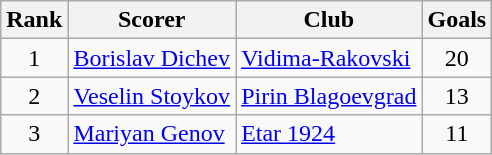<table class="wikitable" style="text-align:center">
<tr>
<th>Rank</th>
<th>Scorer</th>
<th>Club</th>
<th>Goals</th>
</tr>
<tr>
<td>1</td>
<td align="left"> <a href='#'>Borislav Dichev</a></td>
<td align="left"><a href='#'>Vidima-Rakovski</a></td>
<td>20</td>
</tr>
<tr>
<td>2</td>
<td align="left"> <a href='#'>Veselin Stoykov</a></td>
<td align="left"><a href='#'>Pirin Blagoevgrad</a></td>
<td>13</td>
</tr>
<tr>
<td>3</td>
<td align="left"> <a href='#'>Mariyan Genov</a></td>
<td align="left"><a href='#'>Etar 1924</a></td>
<td>11</td>
</tr>
</table>
